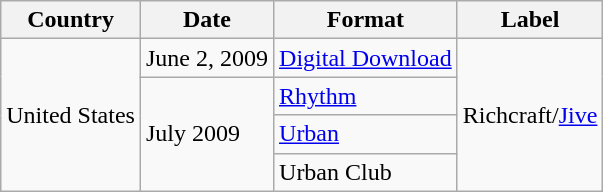<table class="wikitable plainrowheaders">
<tr>
<th scope="col">Country</th>
<th scope="col">Date</th>
<th scope="col">Format</th>
<th scope="col">Label</th>
</tr>
<tr>
<td rowspan="4">United States</td>
<td>June 2, 2009</td>
<td><a href='#'>Digital Download</a></td>
<td rowspan="4">Richcraft/<a href='#'>Jive</a></td>
</tr>
<tr>
<td rowspan="4">July 2009</td>
<td><a href='#'>Rhythm</a></td>
</tr>
<tr>
<td><a href='#'>Urban</a></td>
</tr>
<tr>
<td>Urban Club</td>
</tr>
</table>
